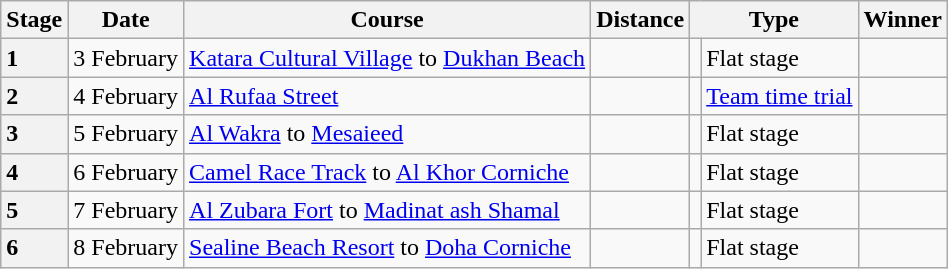<table class="wikitable">
<tr>
<th>Stage</th>
<th>Date</th>
<th>Course</th>
<th>Distance</th>
<th colspan="2">Type</th>
<th>Winner</th>
</tr>
<tr>
<th style="text-align:left">1</th>
<td align=right>3 February</td>
<td><a href='#'>Katara Cultural Village</a> to <a href='#'>Dukhan Beach</a></td>
<td style="text-align:center;"></td>
<td></td>
<td>Flat stage</td>
<td></td>
</tr>
<tr>
<th style="text-align:left">2</th>
<td align=right>4 February</td>
<td><a href='#'>Al Rufaa Street</a></td>
<td style="text-align:center;"></td>
<td></td>
<td><a href='#'>Team time trial</a></td>
<td></td>
</tr>
<tr>
<th style="text-align:left">3</th>
<td align=right>5 February</td>
<td><a href='#'>Al Wakra</a> to <a href='#'>Mesaieed</a></td>
<td style="text-align:center;"></td>
<td></td>
<td>Flat stage</td>
<td></td>
</tr>
<tr>
<th style="text-align:left">4</th>
<td align=right>6 February</td>
<td><a href='#'>Camel Race Track</a> to <a href='#'>Al Khor Corniche</a></td>
<td style="text-align:center;"></td>
<td></td>
<td>Flat stage</td>
<td></td>
</tr>
<tr>
<th style="text-align:left">5</th>
<td align=right>7 February</td>
<td><a href='#'>Al Zubara Fort</a> to <a href='#'>Madinat ash Shamal</a></td>
<td style="text-align:center;"></td>
<td></td>
<td>Flat stage</td>
<td></td>
</tr>
<tr>
<th style="text-align:left">6</th>
<td align=right>8 February</td>
<td><a href='#'>Sealine Beach Resort</a> to <a href='#'>Doha Corniche</a></td>
<td style="text-align:center;"></td>
<td></td>
<td>Flat stage</td>
<td></td>
</tr>
</table>
